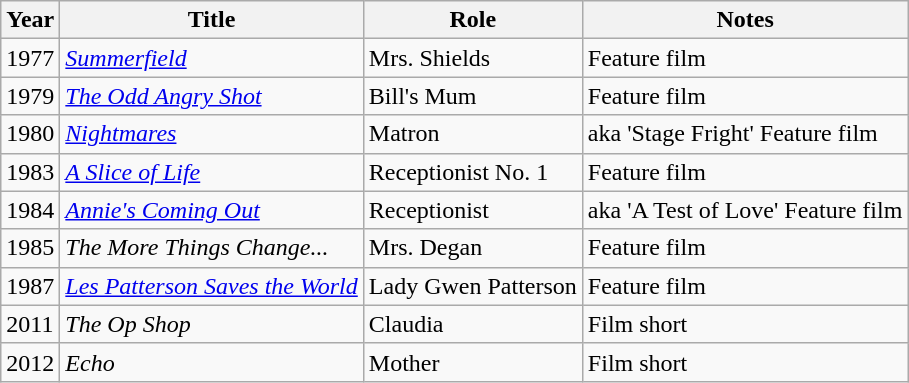<table class="wikitable plainrowheaders sortable">
<tr>
<th scope="col">Year</th>
<th scope="col">Title</th>
<th scope="col">Role</th>
<th class="unsortable">Notes</th>
</tr>
<tr>
<td>1977</td>
<td><em><a href='#'>Summerfield</a></em></td>
<td>Mrs. Shields</td>
<td>Feature film</td>
</tr>
<tr>
<td>1979</td>
<td><em><a href='#'>The Odd Angry Shot</a></em></td>
<td>Bill's Mum</td>
<td>Feature film</td>
</tr>
<tr>
<td>1980</td>
<td><em><a href='#'>Nightmares</a></em></td>
<td>Matron</td>
<td>aka 'Stage Fright' Feature film</td>
</tr>
<tr>
<td>1983</td>
<td><em><a href='#'>A Slice of Life</a></em></td>
<td>Receptionist No. 1</td>
<td>Feature film</td>
</tr>
<tr>
<td>1984</td>
<td><em><a href='#'>Annie's Coming Out</a></em></td>
<td>Receptionist</td>
<td>aka 'A Test of Love' Feature film</td>
</tr>
<tr>
<td>1985</td>
<td><em>The More Things Change...</em></td>
<td>Mrs. Degan</td>
<td>Feature film</td>
</tr>
<tr>
<td>1987</td>
<td><em><a href='#'>Les Patterson Saves the World</a></em></td>
<td>Lady Gwen Patterson</td>
<td>Feature film</td>
</tr>
<tr>
<td>2011</td>
<td><em>The Op Shop</em></td>
<td>Claudia</td>
<td>Film short</td>
</tr>
<tr>
<td>2012</td>
<td><em>Echo</em></td>
<td>Mother</td>
<td>Film short</td>
</tr>
</table>
